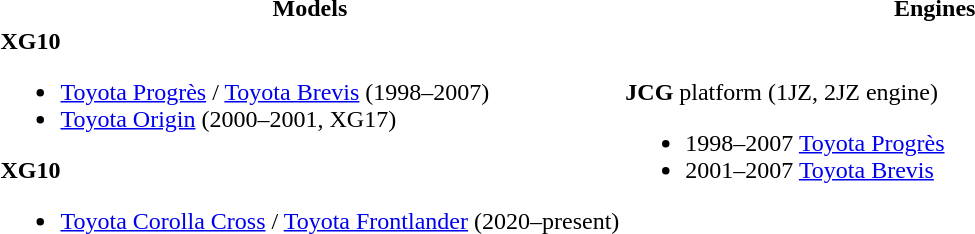<table>
<tr>
<th style="width:50%">Models</th>
<th>Engines</th>
</tr>
<tr>
<td style="width:50%"><strong>XG10</strong><br><ul><li><a href='#'>Toyota Progrès</a> / <a href='#'>Toyota Brevis</a> (1998–2007)</li><li><a href='#'>Toyota Origin</a> (2000–2001, XG17)</li></ul><strong>XG10</strong><ul><li><a href='#'>Toyota Corolla Cross</a> / <a href='#'>Toyota Frontlander</a> (2020–present)</li></ul></td>
<td style="width:50%"><strong>JCG</strong> platform (1JZ, 2JZ engine)<br><ul><li>1998–2007 <a href='#'>Toyota Progrès</a></li><li>2001–2007 <a href='#'>Toyota Brevis</a></li></ul></td>
</tr>
</table>
